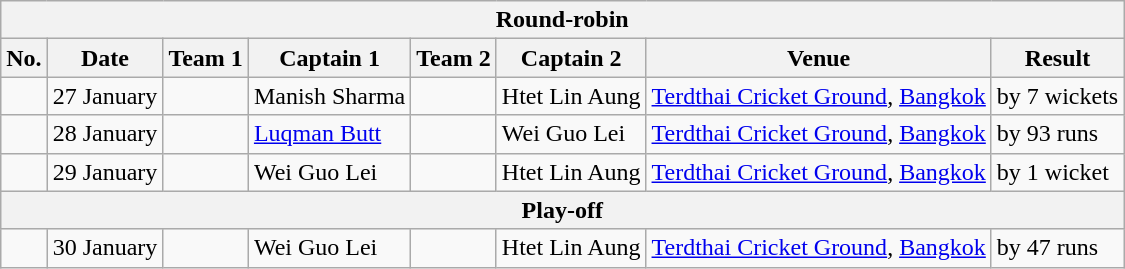<table class="wikitable">
<tr>
<th colspan="8">Round-robin</th>
</tr>
<tr>
<th>No.</th>
<th>Date</th>
<th>Team 1</th>
<th>Captain 1</th>
<th>Team 2</th>
<th>Captain 2</th>
<th>Venue</th>
<th>Result</th>
</tr>
<tr>
<td></td>
<td>27 January</td>
<td></td>
<td>Manish Sharma</td>
<td></td>
<td>Htet Lin Aung</td>
<td><a href='#'>Terdthai Cricket Ground</a>, <a href='#'>Bangkok</a></td>
<td> by 7 wickets</td>
</tr>
<tr>
<td></td>
<td>28 January</td>
<td></td>
<td><a href='#'>Luqman Butt</a></td>
<td></td>
<td>Wei Guo Lei</td>
<td><a href='#'>Terdthai Cricket Ground</a>, <a href='#'>Bangkok</a></td>
<td> by 93 runs</td>
</tr>
<tr>
<td></td>
<td>29 January</td>
<td></td>
<td>Wei Guo Lei</td>
<td></td>
<td>Htet Lin Aung</td>
<td><a href='#'>Terdthai Cricket Ground</a>, <a href='#'>Bangkok</a></td>
<td> by 1 wicket</td>
</tr>
<tr>
<th colspan="8">Play-off</th>
</tr>
<tr>
<td></td>
<td>30 January</td>
<td></td>
<td>Wei Guo Lei</td>
<td></td>
<td>Htet Lin Aung</td>
<td><a href='#'>Terdthai Cricket Ground</a>, <a href='#'>Bangkok</a></td>
<td> by 47 runs</td>
</tr>
</table>
